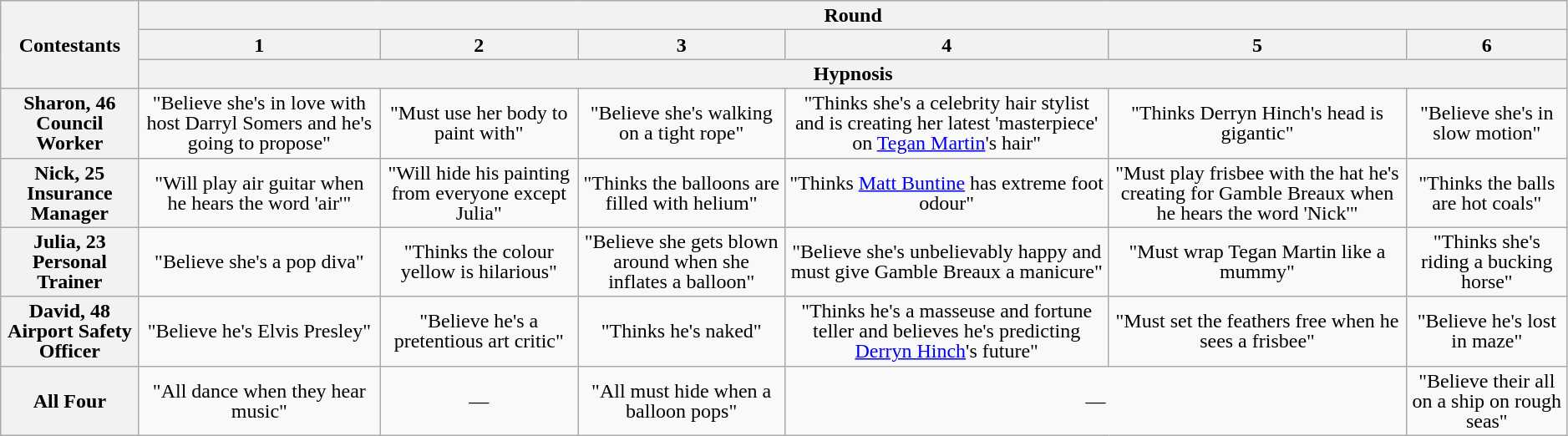<table class="wikitable plainrowheaders" style="text-align:center; line-height:16px; width:99%;">
<tr>
<th rowspan="3">Contestants</th>
<th colspan="6">Round</th>
</tr>
<tr>
<th>1</th>
<th>2</th>
<th>3</th>
<th>4</th>
<th>5</th>
<th>6</th>
</tr>
<tr>
<th colspan="6">Hypnosis</th>
</tr>
<tr>
<th>Sharon, 46<br>Council Worker</th>
<td>"Believe she's in love with host Darryl Somers and he's going to propose"<br></td>
<td>"Must use her body to paint with"</td>
<td>"Believe she's walking on a tight rope"</td>
<td>"Thinks she's a celebrity hair stylist and is creating her latest 'masterpiece' on <a href='#'>Tegan Martin</a>'s hair"</td>
<td>"Thinks Derryn Hinch's head is gigantic"</td>
<td>"Believe she's in slow motion"</td>
</tr>
<tr>
<th>Nick, 25<br>Insurance Manager</th>
<td>"Will play air guitar when he hears the word 'air'"</td>
<td>"Will hide his painting from everyone except Julia"</td>
<td>"Thinks the balloons are filled with helium"</td>
<td>"Thinks <a href='#'>Matt Buntine</a> has extreme foot odour"</td>
<td>"Must play frisbee with the hat he's creating for Gamble Breaux when he hears the word 'Nick'"</td>
<td>"Thinks the balls are hot coals"</td>
</tr>
<tr>
<th>Julia, 23<br>Personal Trainer</th>
<td>"Believe she's a pop diva"</td>
<td>"Thinks the colour yellow is hilarious"</td>
<td>"Believe she gets blown around when she inflates a balloon"</td>
<td>"Believe she's unbelievably happy and must give Gamble Breaux a manicure"</td>
<td>"Must wrap Tegan Martin like a mummy"</td>
<td>"Thinks she's riding a bucking horse"</td>
</tr>
<tr>
<th>David, 48<br>Airport Safety Officer</th>
<td>"Believe he's Elvis Presley"</td>
<td>"Believe he's a pretentious art critic"</td>
<td>"Thinks he's naked"</td>
<td>"Thinks he's a masseuse and fortune teller and believes he's predicting <a href='#'>Derryn Hinch</a>'s future"</td>
<td>"Must set the feathers free when he sees a frisbee"</td>
<td>"Believe he's lost in maze"</td>
</tr>
<tr>
<th>All Four</th>
<td>"All dance when they hear music"</td>
<td>—</td>
<td>"All must hide when a balloon pops"</td>
<td colspan="2">—</td>
<td>"Believe their all on a ship on rough seas"</td>
</tr>
</table>
